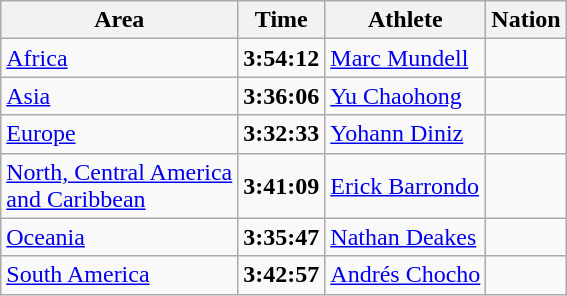<table class="wikitable">
<tr>
<th>Area</th>
<th>Time</th>
<th>Athlete</th>
<th>Nation</th>
</tr>
<tr>
<td><a href='#'>Africa</a> </td>
<td><strong>3:54:12</strong></td>
<td><a href='#'>Marc Mundell</a></td>
<td></td>
</tr>
<tr>
<td><a href='#'>Asia</a> </td>
<td><strong>3:36:06</strong></td>
<td><a href='#'>Yu Chaohong</a></td>
<td></td>
</tr>
<tr>
<td><a href='#'>Europe</a> </td>
<td><strong>3:32:33</strong> </td>
<td><a href='#'>Yohann Diniz</a></td>
<td></td>
</tr>
<tr>
<td><a href='#'>North, Central America<br> and Caribbean</a> </td>
<td><strong>3:41:09</strong></td>
<td><a href='#'>Erick Barrondo</a></td>
<td></td>
</tr>
<tr>
<td><a href='#'>Oceania</a> </td>
<td><strong>3:35:47</strong></td>
<td><a href='#'>Nathan Deakes</a></td>
<td></td>
</tr>
<tr>
<td><a href='#'>South America</a> </td>
<td><strong>3:42:57</strong></td>
<td><a href='#'>Andrés Chocho</a></td>
<td></td>
</tr>
</table>
